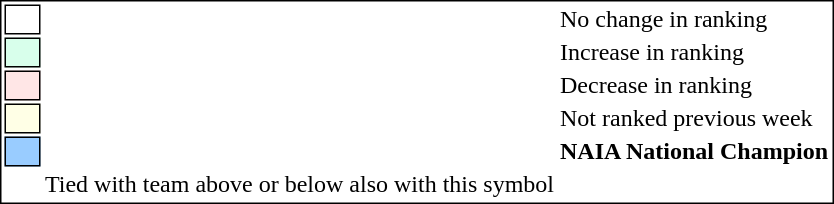<table style="border:1px solid black;"  align=center>
<tr>
<td style="background:#ffffff; width:20px; border:1px solid black;"></td>
<td> </td>
<td>No change in ranking</td>
</tr>
<tr>
<td style="background:#D8FFEB; width:20px; border:1px solid black;"></td>
<td> </td>
<td>Increase in ranking</td>
</tr>
<tr>
<td style="background:#FFE6E6; width:20px; border:1px solid black;"></td>
<td> </td>
<td>Decrease in ranking</td>
</tr>
<tr>
<td style="background:#FFFFE6; width:20px; border:1px solid black;"></td>
<td> </td>
<td>Not ranked previous week</td>
</tr>
<tr>
<td style="background:#9cf; width:20px; border:1px solid black;"></td>
<td> </td>
<td><strong>NAIA National Champion</strong></td>
</tr>
<tr>
<td></td>
<td>Tied with team above or below also with this symbol</td>
</tr>
</table>
